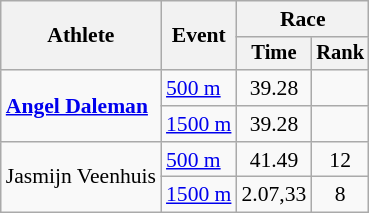<table class="wikitable" style="font-size:90%">
<tr>
<th rowspan=2>Athlete</th>
<th rowspan=2>Event</th>
<th colspan="2">Race</th>
</tr>
<tr style="font-size:95%">
<th>Time</th>
<th>Rank</th>
</tr>
<tr align=center>
<td align=left rowspan=2><strong><a href='#'>Angel Daleman</a></strong></td>
<td align=left><a href='#'>500 m</a></td>
<td>39.28</td>
<td></td>
</tr>
<tr align=center>
<td align=left><a href='#'>1500 m</a></td>
<td>39.28</td>
<td></td>
</tr>
<tr align=center>
<td align=left rowspan=2>Jasmijn Veenhuis</td>
<td align=left><a href='#'>500 m</a></td>
<td>41.49</td>
<td>12</td>
</tr>
<tr align=center>
<td align=left><a href='#'>1500 m</a></td>
<td>2.07,33</td>
<td>8</td>
</tr>
</table>
